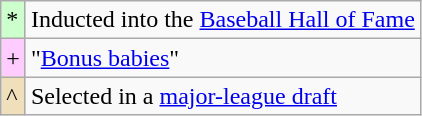<table class="wikitable" style="font-size:100%;">
<tr>
<td scope="row" style="background-color:#ccffcc">*</td>
<td>Inducted into the <a href='#'>Baseball Hall of Fame</a></td>
</tr>
<tr>
<td scope="row" style="background-color:#ffccff">+</td>
<td>"<a href='#'>Bonus babies</a>"</td>
</tr>
<tr>
<td scope="row" style="background-color:#EFDFBB">^</td>
<td>Selected in a <a href='#'>major-league draft</a></td>
</tr>
</table>
